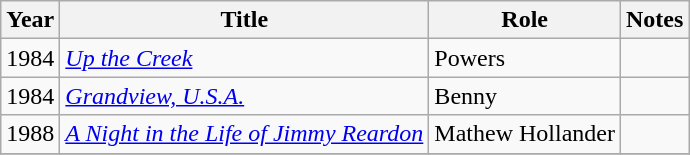<table class="wikitable sortable">
<tr>
<th>Year</th>
<th>Title</th>
<th>Role</th>
<th class="unsortable">Notes</th>
</tr>
<tr>
<td>1984</td>
<td><em><a href='#'>Up the Creek</a></em></td>
<td>Powers</td>
<td></td>
</tr>
<tr>
<td>1984</td>
<td><em><a href='#'>Grandview, U.S.A.</a></em></td>
<td>Benny</td>
<td></td>
</tr>
<tr>
<td>1988</td>
<td><em><a href='#'>A Night in the Life of Jimmy Reardon</a></em></td>
<td>Mathew Hollander</td>
<td></td>
</tr>
<tr>
</tr>
</table>
